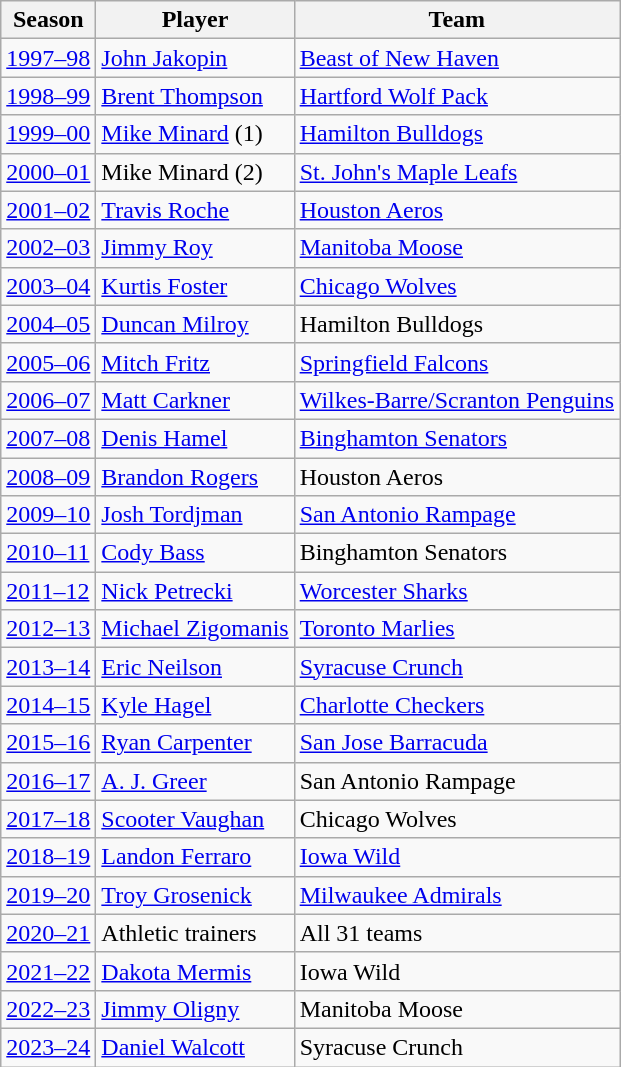<table class="wikitable sortable">
<tr>
<th>Season</th>
<th>Player</th>
<th>Team</th>
</tr>
<tr>
<td><a href='#'>1997–98</a></td>
<td><a href='#'>John Jakopin</a></td>
<td><a href='#'>Beast of New Haven</a></td>
</tr>
<tr>
<td><a href='#'>1998–99</a></td>
<td><a href='#'>Brent Thompson</a></td>
<td><a href='#'>Hartford Wolf Pack</a></td>
</tr>
<tr>
<td><a href='#'>1999–00</a></td>
<td><a href='#'>Mike Minard</a> (1)</td>
<td><a href='#'>Hamilton Bulldogs</a></td>
</tr>
<tr>
<td><a href='#'>2000–01</a></td>
<td>Mike Minard (2)</td>
<td><a href='#'>St. John's Maple Leafs</a></td>
</tr>
<tr>
<td><a href='#'>2001–02</a></td>
<td><a href='#'>Travis Roche</a></td>
<td><a href='#'>Houston Aeros</a></td>
</tr>
<tr>
<td><a href='#'>2002–03</a></td>
<td><a href='#'>Jimmy Roy</a></td>
<td><a href='#'>Manitoba Moose</a></td>
</tr>
<tr>
<td><a href='#'>2003–04</a></td>
<td><a href='#'>Kurtis Foster</a></td>
<td><a href='#'>Chicago Wolves</a></td>
</tr>
<tr>
<td><a href='#'>2004–05</a></td>
<td><a href='#'>Duncan Milroy</a></td>
<td>Hamilton Bulldogs</td>
</tr>
<tr>
<td><a href='#'>2005–06</a></td>
<td><a href='#'>Mitch Fritz</a></td>
<td><a href='#'>Springfield Falcons</a></td>
</tr>
<tr>
<td><a href='#'>2006–07</a></td>
<td><a href='#'>Matt Carkner</a></td>
<td><a href='#'>Wilkes-Barre/Scranton Penguins</a></td>
</tr>
<tr>
<td><a href='#'>2007–08</a></td>
<td><a href='#'>Denis Hamel</a></td>
<td><a href='#'>Binghamton Senators</a></td>
</tr>
<tr>
<td><a href='#'>2008–09</a></td>
<td><a href='#'>Brandon Rogers</a></td>
<td>Houston Aeros</td>
</tr>
<tr>
<td><a href='#'>2009–10</a></td>
<td><a href='#'>Josh Tordjman</a></td>
<td><a href='#'>San Antonio Rampage</a></td>
</tr>
<tr>
<td><a href='#'>2010–11</a></td>
<td><a href='#'>Cody Bass</a></td>
<td>Binghamton Senators</td>
</tr>
<tr>
<td><a href='#'>2011–12</a></td>
<td><a href='#'>Nick Petrecki</a></td>
<td><a href='#'>Worcester Sharks</a></td>
</tr>
<tr>
<td><a href='#'>2012–13</a></td>
<td><a href='#'>Michael Zigomanis</a></td>
<td><a href='#'>Toronto Marlies</a></td>
</tr>
<tr>
<td><a href='#'>2013–14</a></td>
<td><a href='#'>Eric Neilson</a></td>
<td><a href='#'>Syracuse Crunch</a></td>
</tr>
<tr>
<td><a href='#'>2014–15</a></td>
<td><a href='#'>Kyle Hagel</a></td>
<td><a href='#'>Charlotte Checkers</a></td>
</tr>
<tr>
<td><a href='#'>2015–16</a></td>
<td><a href='#'>Ryan Carpenter</a></td>
<td><a href='#'>San Jose Barracuda</a></td>
</tr>
<tr>
<td><a href='#'>2016–17</a></td>
<td><a href='#'>A. J. Greer</a></td>
<td>San Antonio Rampage</td>
</tr>
<tr>
<td><a href='#'>2017–18</a></td>
<td><a href='#'>Scooter Vaughan</a></td>
<td>Chicago Wolves</td>
</tr>
<tr>
<td><a href='#'>2018–19</a></td>
<td><a href='#'>Landon Ferraro</a></td>
<td><a href='#'>Iowa Wild</a></td>
</tr>
<tr>
<td><a href='#'>2019–20</a></td>
<td><a href='#'>Troy Grosenick</a></td>
<td><a href='#'>Milwaukee Admirals</a></td>
</tr>
<tr>
<td><a href='#'>2020–21</a></td>
<td>Athletic trainers</td>
<td>All 31 teams</td>
</tr>
<tr>
<td><a href='#'>2021–22</a></td>
<td><a href='#'>Dakota Mermis</a></td>
<td>Iowa Wild</td>
</tr>
<tr>
<td><a href='#'>2022–23</a></td>
<td><a href='#'>Jimmy Oligny</a></td>
<td>Manitoba Moose</td>
</tr>
<tr>
<td><a href='#'>2023–24</a></td>
<td><a href='#'>Daniel Walcott</a></td>
<td>Syracuse Crunch</td>
</tr>
</table>
